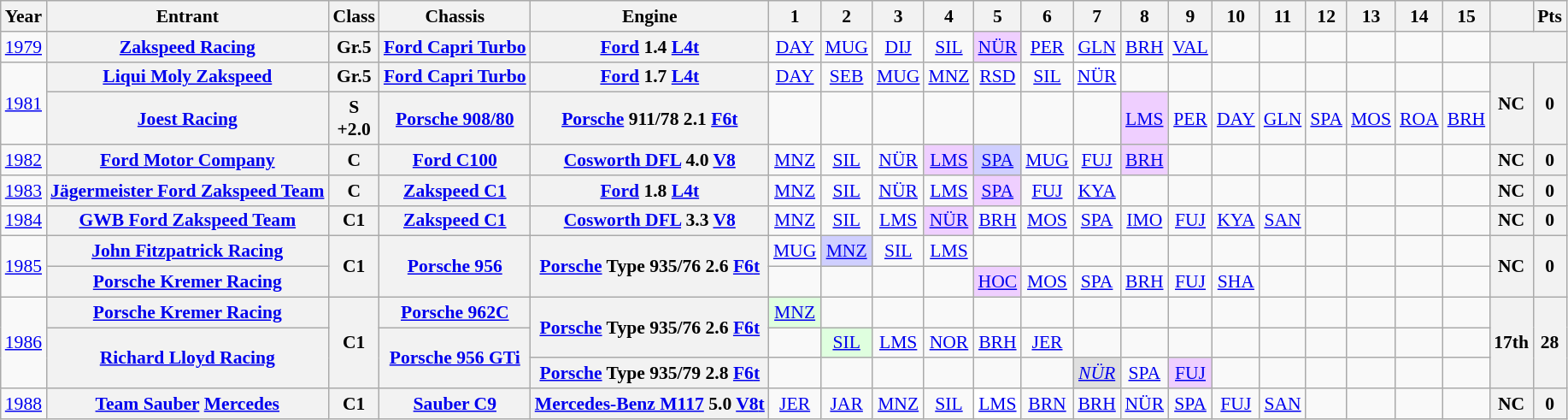<table class="wikitable" style="text-align:center; font-size:90%">
<tr>
<th>Year</th>
<th>Entrant</th>
<th>Class</th>
<th>Chassis</th>
<th>Engine</th>
<th>1</th>
<th>2</th>
<th>3</th>
<th>4</th>
<th>5</th>
<th>6</th>
<th>7</th>
<th>8</th>
<th>9</th>
<th>10</th>
<th>11</th>
<th>12</th>
<th>13</th>
<th>14</th>
<th>15</th>
<th></th>
<th>Pts</th>
</tr>
<tr>
<td><a href='#'>1979</a></td>
<th><a href='#'>Zakspeed Racing</a></th>
<th>Gr.5</th>
<th><a href='#'>Ford Capri Turbo</a></th>
<th><a href='#'>Ford</a> 1.4 <a href='#'>L4</a><a href='#'>t</a></th>
<td><a href='#'>DAY</a></td>
<td><a href='#'>MUG</a></td>
<td><a href='#'>DIJ</a></td>
<td><a href='#'>SIL</a></td>
<td style="background:#EFCFFF;"><a href='#'>NÜR</a><br></td>
<td><a href='#'>PER</a></td>
<td><a href='#'>GLN</a></td>
<td><a href='#'>BRH</a></td>
<td><a href='#'>VAL</a></td>
<td></td>
<td></td>
<td></td>
<td></td>
<td></td>
<td></td>
<th colspan=2></th>
</tr>
<tr>
<td rowspan=2><a href='#'>1981</a></td>
<th><a href='#'>Liqui Moly Zakspeed</a></th>
<th>Gr.5</th>
<th><a href='#'>Ford Capri Turbo</a></th>
<th><a href='#'>Ford</a> 1.7 <a href='#'>L4</a><a href='#'>t</a></th>
<td><a href='#'>DAY</a></td>
<td><a href='#'>SEB</a></td>
<td><a href='#'>MUG</a></td>
<td><a href='#'>MNZ</a></td>
<td><a href='#'>RSD</a></td>
<td><a href='#'>SIL</a></td>
<td style="background:#FFFFFF;"><a href='#'>NÜR</a><br></td>
<td></td>
<td></td>
<td></td>
<td></td>
<td></td>
<td></td>
<td></td>
<td></td>
<th rowspan=2>NC</th>
<th rowspan=2>0</th>
</tr>
<tr>
<th><a href='#'>Joest Racing</a></th>
<th>S<br>+2.0</th>
<th><a href='#'>Porsche 908/80</a></th>
<th><a href='#'>Porsche</a> 911/78 2.1 <a href='#'>F6</a><a href='#'>t</a></th>
<td></td>
<td></td>
<td></td>
<td></td>
<td></td>
<td></td>
<td></td>
<td style="background:#EFCFFF;"><a href='#'>LMS</a><br></td>
<td><a href='#'>PER</a></td>
<td><a href='#'>DAY</a></td>
<td><a href='#'>GLN</a></td>
<td><a href='#'>SPA</a></td>
<td><a href='#'>MOS</a></td>
<td><a href='#'>ROA</a></td>
<td><a href='#'>BRH</a></td>
</tr>
<tr>
<td><a href='#'>1982</a></td>
<th><a href='#'>Ford Motor Company</a></th>
<th>C</th>
<th><a href='#'>Ford C100</a></th>
<th><a href='#'>Cosworth DFL</a> 4.0 <a href='#'>V8</a></th>
<td><a href='#'>MNZ</a></td>
<td><a href='#'>SIL</a></td>
<td><a href='#'>NÜR</a></td>
<td style="background:#EFCFFF;"><a href='#'>LMS</a><br></td>
<td style="background:#CFCFFF;"><a href='#'>SPA</a><br></td>
<td><a href='#'>MUG</a></td>
<td><a href='#'>FUJ</a></td>
<td style="background:#EFCFFF;"><a href='#'>BRH</a><br></td>
<td></td>
<td></td>
<td></td>
<td></td>
<td></td>
<td></td>
<td></td>
<th>NC</th>
<th>0</th>
</tr>
<tr>
<td><a href='#'>1983</a></td>
<th><a href='#'>Jägermeister Ford Zakspeed Team</a></th>
<th>C</th>
<th><a href='#'>Zakspeed C1</a></th>
<th><a href='#'>Ford</a> 1.8 <a href='#'>L4</a><a href='#'>t</a></th>
<td><a href='#'>MNZ</a></td>
<td><a href='#'>SIL</a></td>
<td><a href='#'>NÜR</a></td>
<td><a href='#'>LMS</a></td>
<td style="background:#EFCFFF;"><a href='#'>SPA</a><br></td>
<td><a href='#'>FUJ</a></td>
<td><a href='#'>KYA</a></td>
<td></td>
<td></td>
<td></td>
<td></td>
<td></td>
<td></td>
<td></td>
<td></td>
<th>NC</th>
<th>0</th>
</tr>
<tr>
<td><a href='#'>1984</a></td>
<th><a href='#'>GWB Ford Zakspeed Team</a></th>
<th>C1</th>
<th><a href='#'>Zakspeed C1</a></th>
<th><a href='#'>Cosworth DFL</a> 3.3 <a href='#'>V8</a></th>
<td><a href='#'>MNZ</a></td>
<td><a href='#'>SIL</a></td>
<td><a href='#'>LMS</a></td>
<td style="background:#EFCFFF;"><a href='#'>NÜR</a><br></td>
<td><a href='#'>BRH</a></td>
<td><a href='#'>MOS</a></td>
<td><a href='#'>SPA</a></td>
<td><a href='#'>IMO</a></td>
<td><a href='#'>FUJ</a></td>
<td><a href='#'>KYA</a></td>
<td><a href='#'>SAN</a></td>
<td></td>
<td></td>
<td></td>
<td></td>
<th>NC</th>
<th>0</th>
</tr>
<tr>
<td rowspan=2><a href='#'>1985</a></td>
<th><a href='#'>John Fitzpatrick Racing</a></th>
<th rowspan=2>C1</th>
<th rowspan=2><a href='#'>Porsche 956</a></th>
<th rowspan=2><a href='#'>Porsche</a> Type 935/76 2.6 <a href='#'>F6</a><a href='#'>t</a></th>
<td><a href='#'>MUG</a></td>
<td style="background:#CFCFFF;"><a href='#'>MNZ</a><br></td>
<td><a href='#'>SIL</a></td>
<td><a href='#'>LMS</a></td>
<td></td>
<td></td>
<td></td>
<td></td>
<td></td>
<td></td>
<td></td>
<td></td>
<td></td>
<td></td>
<td></td>
<th rowspan=2>NC</th>
<th rowspan=2>0</th>
</tr>
<tr>
<th><a href='#'>Porsche Kremer Racing</a></th>
<td></td>
<td></td>
<td></td>
<td></td>
<td style="background:#EFCFFF;"><a href='#'>HOC</a><br></td>
<td><a href='#'>MOS</a></td>
<td><a href='#'>SPA</a></td>
<td><a href='#'>BRH</a></td>
<td><a href='#'>FUJ</a></td>
<td><a href='#'>SHA</a></td>
<td></td>
<td></td>
<td></td>
<td></td>
<td></td>
</tr>
<tr>
<td rowspan=3><a href='#'>1986</a></td>
<th><a href='#'>Porsche Kremer Racing</a></th>
<th rowspan=3>C1</th>
<th><a href='#'>Porsche 962C</a></th>
<th rowspan=2><a href='#'>Porsche</a> Type 935/76 2.6 <a href='#'>F6</a><a href='#'>t</a></th>
<td style="background:#DFFFDF;"><a href='#'>MNZ</a><br></td>
<td></td>
<td></td>
<td></td>
<td></td>
<td></td>
<td></td>
<td></td>
<td></td>
<td></td>
<td></td>
<td></td>
<td></td>
<td></td>
<td></td>
<th rowspan=3>17th</th>
<th rowspan=3>28</th>
</tr>
<tr>
<th rowspan=2><a href='#'>Richard Lloyd Racing</a></th>
<th rowspan=2><a href='#'>Porsche 956 GTi</a></th>
<td></td>
<td style="background:#DFFFDF;"><a href='#'>SIL</a><br></td>
<td><a href='#'>LMS</a></td>
<td><a href='#'>NOR</a></td>
<td><a href='#'>BRH</a></td>
<td><a href='#'>JER</a></td>
<td></td>
<td></td>
<td></td>
<td></td>
<td></td>
<td></td>
<td></td>
<td></td>
<td></td>
</tr>
<tr>
<th><a href='#'>Porsche</a> Type 935/79 2.8 <a href='#'>F6</a><a href='#'>t</a></th>
<td></td>
<td></td>
<td></td>
<td></td>
<td></td>
<td></td>
<td style="background:#DFDFDF;"><em><a href='#'>NÜR</a></em><br></td>
<td><a href='#'>SPA</a></td>
<td style="background:#EFCFFF;"><a href='#'>FUJ</a><br></td>
<td></td>
<td></td>
<td></td>
<td></td>
<td></td>
<td></td>
</tr>
<tr>
<td><a href='#'>1988</a></td>
<th><a href='#'>Team Sauber</a> <a href='#'>Mercedes</a></th>
<th>C1</th>
<th><a href='#'>Sauber C9</a></th>
<th><a href='#'>Mercedes-Benz M117</a> 5.0 <a href='#'>V8</a><a href='#'>t</a></th>
<td><a href='#'>JER</a></td>
<td><a href='#'>JAR</a></td>
<td><a href='#'>MNZ</a></td>
<td><a href='#'>SIL</a></td>
<td style="background:#FFFFFF;"><a href='#'>LMS</a><br></td>
<td><a href='#'>BRN</a></td>
<td><a href='#'>BRH</a></td>
<td><a href='#'>NÜR</a></td>
<td><a href='#'>SPA</a></td>
<td><a href='#'>FUJ</a></td>
<td><a href='#'>SAN</a></td>
<td></td>
<td></td>
<td></td>
<td></td>
<th>NC</th>
<th>0</th>
</tr>
</table>
